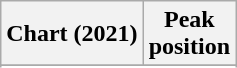<table class="wikitable sortable plainrowheaders" style="text-align:center">
<tr>
<th scope="col">Chart (2021)</th>
<th scope="col">Peak<br>position</th>
</tr>
<tr>
</tr>
<tr>
</tr>
<tr>
</tr>
</table>
